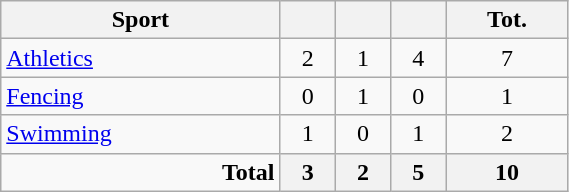<table class="wikitable" width=30% style="font-size:100%; text-align:center;">
<tr>
<th>Sport</th>
<th></th>
<th></th>
<th></th>
<th>Tot.</th>
</tr>
<tr>
<td align=left> <a href='#'>Athletics</a></td>
<td>2</td>
<td>1</td>
<td>4</td>
<td>7</td>
</tr>
<tr>
<td align=left> <a href='#'>Fencing</a></td>
<td>0</td>
<td>1</td>
<td>0</td>
<td>1</td>
</tr>
<tr>
<td align=left> <a href='#'>Swimming</a></td>
<td>1</td>
<td>0</td>
<td>1</td>
<td>2</td>
</tr>
<tr>
<td align=right><strong>Total</strong></td>
<th>3</th>
<th>2</th>
<th>5</th>
<th>10</th>
</tr>
</table>
